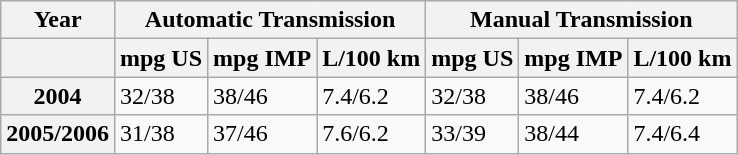<table class="wikitable">
<tr>
<th>Year</th>
<th colspan="3">Automatic Transmission</th>
<th colspan="3">Manual Transmission</th>
</tr>
<tr>
<th></th>
<th>mpg US</th>
<th>mpg IMP</th>
<th>L/100 km</th>
<th>mpg US</th>
<th>mpg IMP</th>
<th>L/100 km</th>
</tr>
<tr>
<th>2004</th>
<td>32/38</td>
<td>38/46</td>
<td>7.4/6.2</td>
<td>32/38</td>
<td>38/46</td>
<td>7.4/6.2</td>
</tr>
<tr>
<th>2005/2006</th>
<td>31/38</td>
<td>37/46</td>
<td>7.6/6.2</td>
<td>33/39</td>
<td>38/44</td>
<td>7.4/6.4</td>
</tr>
</table>
